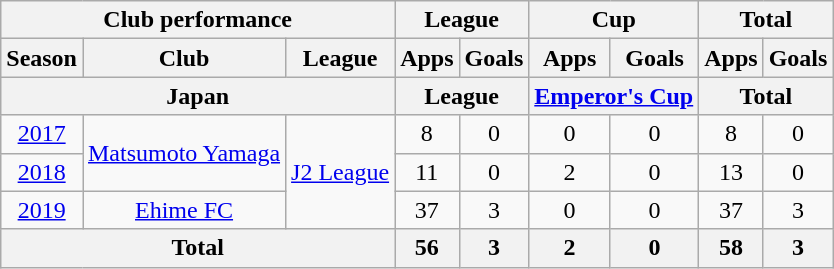<table class="wikitable" style="text-align:center;">
<tr>
<th colspan=3>Club performance</th>
<th colspan=2>League</th>
<th colspan=2>Cup</th>
<th colspan=2>Total</th>
</tr>
<tr>
<th>Season</th>
<th>Club</th>
<th>League</th>
<th>Apps</th>
<th>Goals</th>
<th>Apps</th>
<th>Goals</th>
<th>Apps</th>
<th>Goals</th>
</tr>
<tr>
<th colspan=3>Japan</th>
<th colspan=2>League</th>
<th colspan=2><a href='#'>Emperor's Cup</a></th>
<th colspan=2>Total</th>
</tr>
<tr>
<td><a href='#'>2017</a></td>
<td rowspan="2"><a href='#'>Matsumoto Yamaga</a></td>
<td rowspan="3"><a href='#'>J2 League</a></td>
<td>8</td>
<td>0</td>
<td>0</td>
<td>0</td>
<td>8</td>
<td>0</td>
</tr>
<tr>
<td><a href='#'>2018</a></td>
<td>11</td>
<td>0</td>
<td>2</td>
<td>0</td>
<td>13</td>
<td>0</td>
</tr>
<tr>
<td><a href='#'>2019</a></td>
<td><a href='#'>Ehime FC</a></td>
<td>37</td>
<td>3</td>
<td>0</td>
<td>0</td>
<td>37</td>
<td>3</td>
</tr>
<tr>
<th colspan=3>Total</th>
<th>56</th>
<th>3</th>
<th>2</th>
<th>0</th>
<th>58</th>
<th>3</th>
</tr>
</table>
